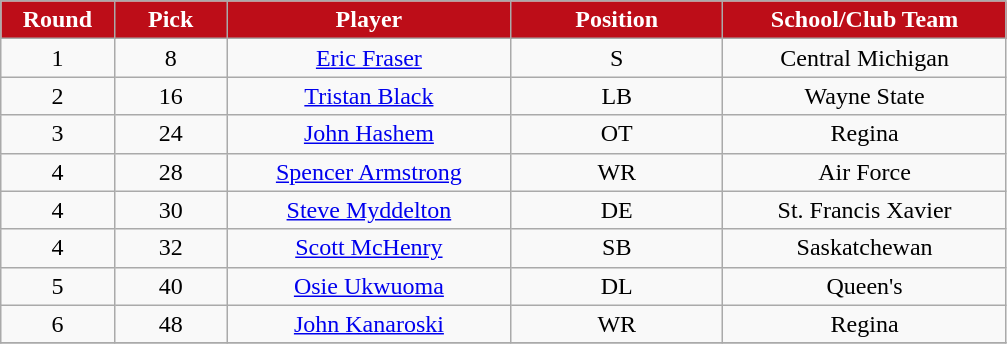<table class="wikitable sortable">
<tr>
<th style="background:#bd0d18;color:#FFFFFF;"  width="8%">Round</th>
<th style="background:#bd0d18;color:#FFFFFF;"  width="8%">Pick</th>
<th style="background:#bd0d18;color:#FFFFFF;"  width="20%">Player</th>
<th style="background:#bd0d18;color:#FFFFFF;"  width="15%">Position</th>
<th style="background:#bd0d18;color:#FFFFFF;"  width="20%">School/Club Team</th>
</tr>
<tr align="center">
<td align=center>1</td>
<td>8</td>
<td><a href='#'>Eric Fraser</a></td>
<td>S</td>
<td>Central Michigan</td>
</tr>
<tr align="center">
<td align=center>2</td>
<td>16</td>
<td><a href='#'>Tristan Black</a></td>
<td>LB</td>
<td>Wayne State</td>
</tr>
<tr align="center">
<td align=center>3</td>
<td>24</td>
<td><a href='#'>John Hashem</a></td>
<td>OT</td>
<td>Regina</td>
</tr>
<tr align="center">
<td align=center>4</td>
<td>28</td>
<td><a href='#'>Spencer Armstrong</a></td>
<td>WR</td>
<td>Air Force</td>
</tr>
<tr align="center">
<td align=center>4</td>
<td>30</td>
<td><a href='#'>Steve Myddelton</a></td>
<td>DE</td>
<td>St. Francis Xavier</td>
</tr>
<tr align="center">
<td align=center>4</td>
<td>32</td>
<td><a href='#'>Scott McHenry</a></td>
<td>SB</td>
<td>Saskatchewan</td>
</tr>
<tr align="center">
<td align=center>5</td>
<td>40</td>
<td><a href='#'>Osie Ukwuoma</a></td>
<td>DL</td>
<td>Queen's</td>
</tr>
<tr align="center">
<td align=center>6</td>
<td>48</td>
<td><a href='#'>John Kanaroski</a></td>
<td>WR</td>
<td>Regina</td>
</tr>
<tr>
</tr>
</table>
